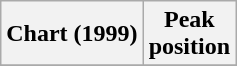<table class="wikitable plainrowheaders" style="text-align:center">
<tr>
<th scope="col">Chart (1999)</th>
<th scope="col">Peak<br>position</th>
</tr>
<tr>
</tr>
</table>
